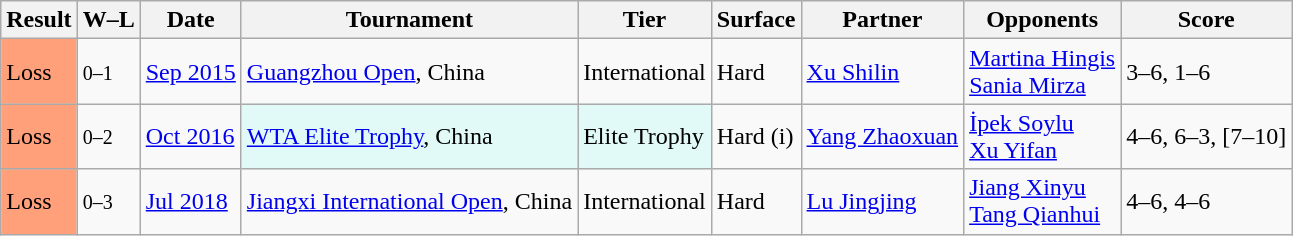<table class="sortable wikitable">
<tr>
<th>Result</th>
<th class="unsortable">W–L</th>
<th>Date</th>
<th>Tournament</th>
<th>Tier</th>
<th>Surface</th>
<th>Partner</th>
<th>Opponents</th>
<th class="unsortable">Score</th>
</tr>
<tr>
<td style="background:#ffa07a;">Loss</td>
<td><small>0–1</small></td>
<td><a href='#'>Sep 2015</a></td>
<td><a href='#'>Guangzhou Open</a>, China</td>
<td>International</td>
<td>Hard</td>
<td> <a href='#'>Xu Shilin</a></td>
<td> <a href='#'>Martina Hingis</a> <br>  <a href='#'>Sania Mirza</a></td>
<td>3–6, 1–6</td>
</tr>
<tr>
<td style="background:#ffa07a;">Loss</td>
<td><small>0–2</small></td>
<td><a href='#'>Oct 2016</a></td>
<td style="background:#e2faf7;"><a href='#'>WTA Elite Trophy</a>, China</td>
<td style="background:#e2faf7;">Elite Trophy</td>
<td>Hard (i)</td>
<td> <a href='#'>Yang Zhaoxuan</a></td>
<td> <a href='#'>İpek Soylu</a> <br>  <a href='#'>Xu Yifan</a></td>
<td>4–6, 6–3, [7–10]</td>
</tr>
<tr>
<td style="background:#ffa07a;">Loss</td>
<td><small>0–3</small></td>
<td><a href='#'>Jul 2018</a></td>
<td><a href='#'>Jiangxi International Open</a>, China</td>
<td>International</td>
<td>Hard</td>
<td> <a href='#'>Lu Jingjing</a></td>
<td> <a href='#'>Jiang Xinyu</a> <br>  <a href='#'>Tang Qianhui</a></td>
<td>4–6, 4–6</td>
</tr>
</table>
